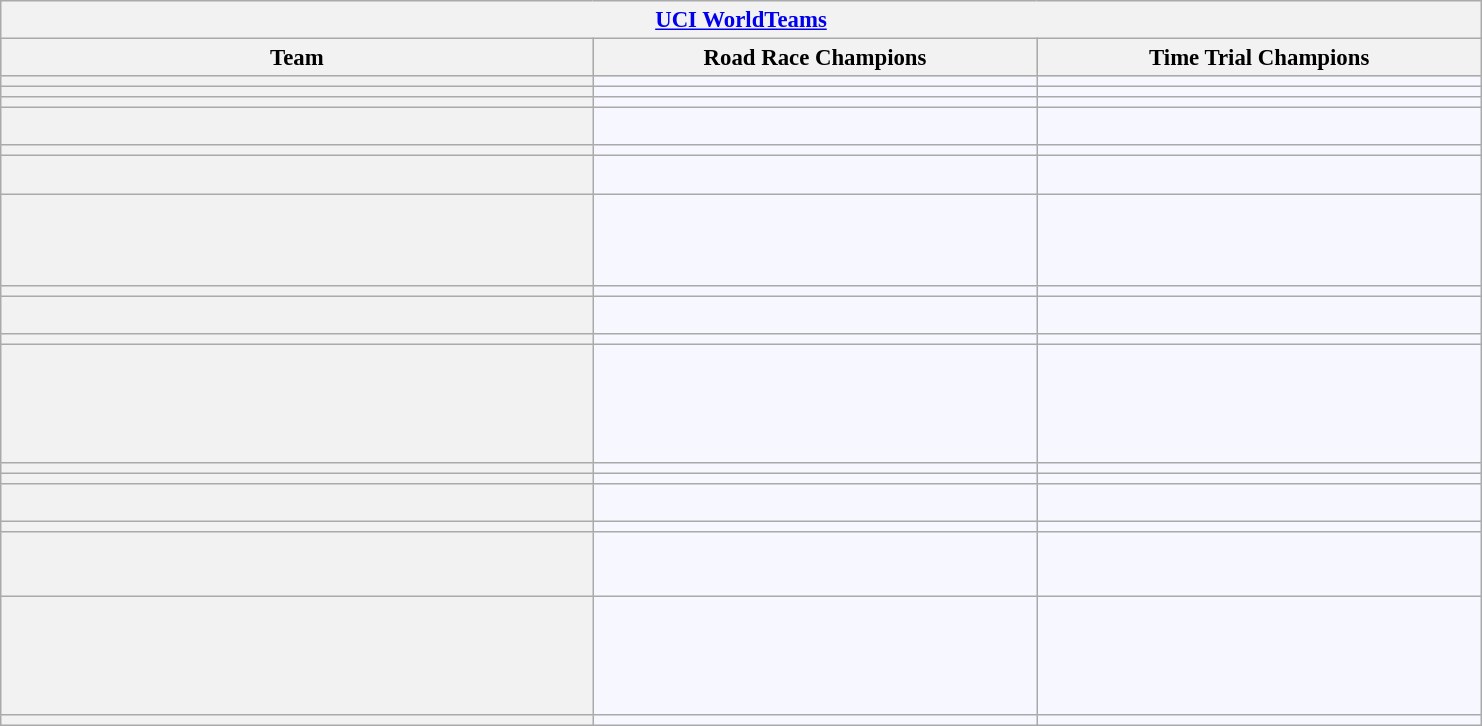<table class="wikitable sortable"  style="background:#f7f8ff; font-size:95%; border:gray solid 1px; width:65em; margin-bottom:0">
<tr>
<th scope="col" colspan="3"><a href='#'>UCI WorldTeams</a></th>
</tr>
<tr style="background:#ccc; text-align:center;">
<th scope="col" width="40%">Team</th>
<th scope="col" width="30%">Road Race Champions</th>
<th scope="col" width="30%">Time Trial Champions</th>
</tr>
<tr>
<th scope="row"></th>
<td></td>
<td></td>
</tr>
<tr>
<th scope="row"></th>
<td></td>
<td></td>
</tr>
<tr>
<th scope="row"></th>
<td> </td>
<td> </td>
</tr>
<tr>
<th scope="row"></th>
<td> </td>
<td> <br> </td>
</tr>
<tr>
<th scope="row"></th>
<td></td>
<td></td>
</tr>
<tr>
<th scope="row"></th>
<td> <br> </td>
<td> </td>
</tr>
<tr>
<th scope="row"></th>
<td> <br> <br> <br> </td>
<td> </td>
</tr>
<tr>
<th scope="row"></th>
<td> </td>
<td> </td>
</tr>
<tr>
<th scope="row"></th>
<td> <br> </td>
<td> <br> </td>
</tr>
<tr>
<th scope="row"></th>
<td></td>
<td> </td>
</tr>
<tr>
<th scope="row"></th>
<td> <br> </td>
<td> <br> <br> <br> <br> </td>
</tr>
<tr>
<th scope="row"></th>
<td> </td>
<td></td>
</tr>
<tr>
<th scope="row"></th>
<td></td>
<td></td>
</tr>
<tr>
<th scope="row"></th>
<td></td>
<td> <br> </td>
</tr>
<tr>
<th scope="row"></th>
<td> </td>
<td></td>
</tr>
<tr>
<th scope="row"></th>
<td> <br> <br> </td>
<td> <br> </td>
</tr>
<tr>
<th scope="row"></th>
<td> </td>
<td> <br> <br> <br> <br> </td>
</tr>
<tr>
<th scope="row"></th>
<td> </td>
<td></td>
</tr>
</table>
